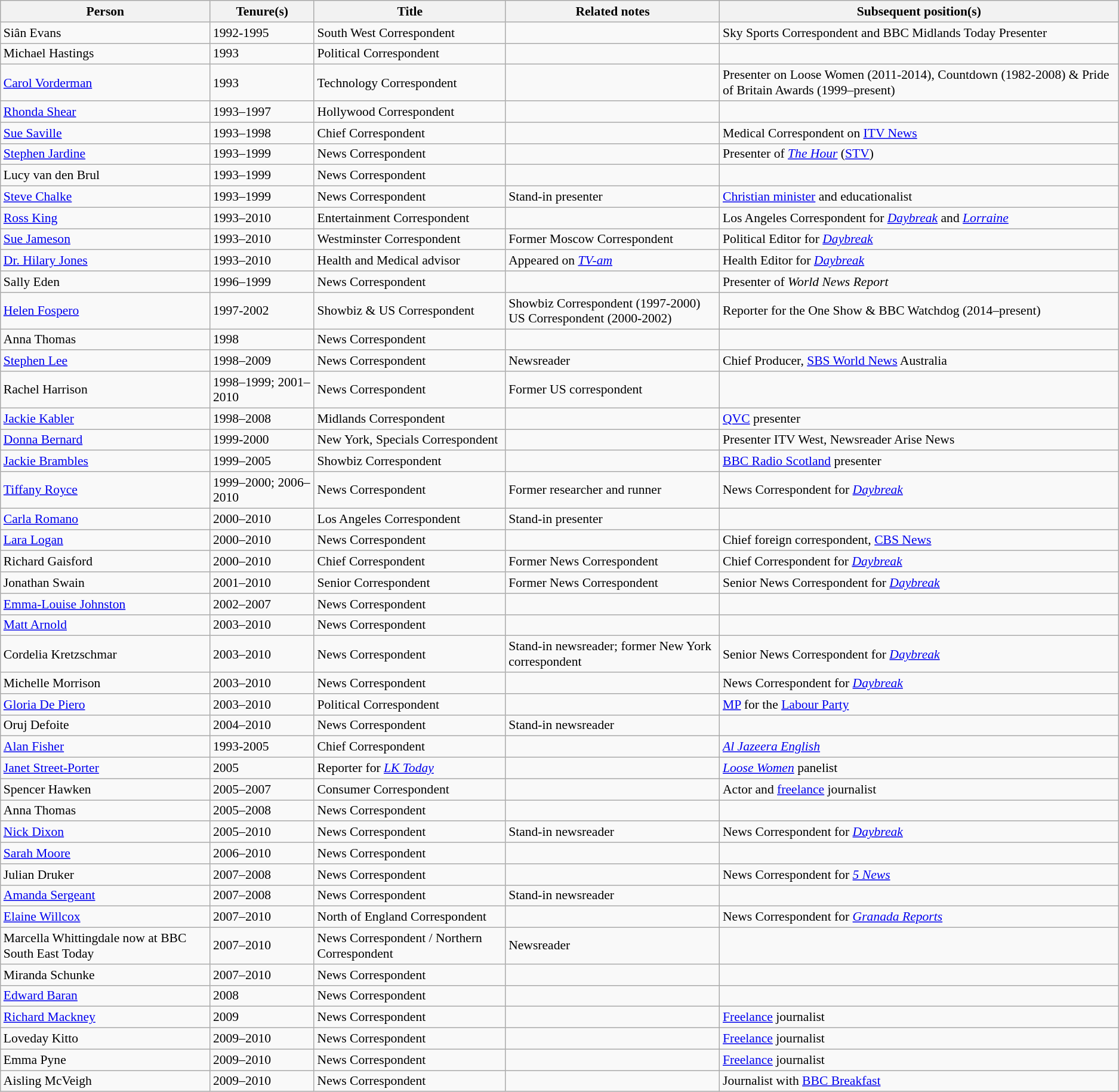<table class="wikitable" style="font-size:90%;">
<tr>
<th>Person</th>
<th>Tenure(s)</th>
<th>Title</th>
<th>Related notes</th>
<th>Subsequent position(s)</th>
</tr>
<tr>
<td>Siân Evans</td>
<td>1992-1995</td>
<td>South West Correspondent</td>
<td></td>
<td>Sky Sports Correspondent and BBC Midlands Today Presenter</td>
</tr>
<tr>
<td>Michael Hastings</td>
<td>1993</td>
<td>Political Correspondent</td>
<td></td>
<td></td>
</tr>
<tr>
<td><a href='#'>Carol Vorderman</a></td>
<td>1993</td>
<td>Technology Correspondent</td>
<td></td>
<td>Presenter on Loose Women (2011-2014), Countdown (1982-2008) & Pride of Britain Awards (1999–present)</td>
</tr>
<tr>
<td><a href='#'>Rhonda Shear</a></td>
<td>1993–1997</td>
<td>Hollywood Correspondent</td>
<td></td>
<td></td>
</tr>
<tr>
<td><a href='#'>Sue Saville</a></td>
<td>1993–1998</td>
<td>Chief Correspondent</td>
<td></td>
<td>Medical Correspondent on <a href='#'>ITV News</a></td>
</tr>
<tr>
<td><a href='#'>Stephen Jardine</a></td>
<td>1993–1999</td>
<td>News Correspondent</td>
<td></td>
<td>Presenter of <em><a href='#'>The Hour</a></em> (<a href='#'>STV</a>)</td>
</tr>
<tr>
<td>Lucy van den Brul</td>
<td>1993–1999</td>
<td>News Correspondent</td>
<td></td>
<td></td>
</tr>
<tr>
<td><a href='#'>Steve Chalke</a></td>
<td>1993–1999</td>
<td>News Correspondent</td>
<td>Stand-in presenter</td>
<td><a href='#'>Christian minister</a> and educationalist</td>
</tr>
<tr>
<td><a href='#'>Ross King</a></td>
<td>1993–2010</td>
<td>Entertainment Correspondent</td>
<td></td>
<td>Los Angeles Correspondent for <em><a href='#'>Daybreak</a></em> and <em><a href='#'>Lorraine</a></em></td>
</tr>
<tr>
<td><a href='#'>Sue Jameson</a></td>
<td>1993–2010</td>
<td>Westminster Correspondent</td>
<td>Former Moscow Correspondent</td>
<td>Political Editor for <em><a href='#'>Daybreak</a></em></td>
</tr>
<tr>
<td><a href='#'>Dr. Hilary Jones</a></td>
<td>1993–2010</td>
<td>Health and Medical advisor</td>
<td>Appeared on <em><a href='#'>TV-am</a></em></td>
<td>Health Editor for <em><a href='#'>Daybreak</a></em></td>
</tr>
<tr>
<td>Sally Eden</td>
<td>1996–1999</td>
<td>News Correspondent</td>
<td></td>
<td>Presenter of <em>World News Report</em></td>
</tr>
<tr>
<td><a href='#'>Helen Fospero</a></td>
<td>1997-2002</td>
<td>Showbiz & US Correspondent</td>
<td>Showbiz Correspondent (1997-2000) <br> US Correspondent (2000-2002)</td>
<td>Reporter for the One Show & BBC Watchdog (2014–present)</td>
</tr>
<tr>
<td>Anna Thomas</td>
<td>1998</td>
<td>News Correspondent</td>
<td></td>
<td></td>
</tr>
<tr>
<td><a href='#'>Stephen Lee</a></td>
<td>1998–2009</td>
<td>News Correspondent</td>
<td>Newsreader</td>
<td>Chief Producer, <a href='#'>SBS World News</a> Australia</td>
</tr>
<tr>
<td>Rachel Harrison</td>
<td>1998–1999; 2001–2010</td>
<td>News Correspondent</td>
<td>Former US correspondent</td>
<td></td>
</tr>
<tr>
<td><a href='#'>Jackie Kabler</a></td>
<td>1998–2008</td>
<td>Midlands Correspondent</td>
<td></td>
<td><a href='#'>QVC</a> presenter</td>
</tr>
<tr>
<td><a href='#'>Donna Bernard</a></td>
<td>1999-2000</td>
<td>New York, Specials Correspondent</td>
<td></td>
<td>Presenter ITV West, Newsreader Arise News</td>
</tr>
<tr>
<td><a href='#'>Jackie Brambles</a></td>
<td>1999–2005</td>
<td>Showbiz Correspondent</td>
<td></td>
<td><a href='#'>BBC Radio Scotland</a> presenter</td>
</tr>
<tr>
<td><a href='#'>Tiffany Royce</a></td>
<td>1999–2000; 2006–2010</td>
<td>News Correspondent</td>
<td>Former researcher and runner</td>
<td>News Correspondent for <em><a href='#'>Daybreak</a></em></td>
</tr>
<tr>
<td><a href='#'>Carla Romano</a></td>
<td>2000–2010</td>
<td>Los Angeles Correspondent</td>
<td>Stand-in presenter</td>
<td></td>
</tr>
<tr>
<td><a href='#'>Lara Logan</a></td>
<td>2000–2010</td>
<td>News Correspondent</td>
<td></td>
<td>Chief foreign correspondent, <a href='#'>CBS News</a></td>
</tr>
<tr>
<td>Richard Gaisford</td>
<td>2000–2010</td>
<td>Chief Correspondent</td>
<td>Former News Correspondent</td>
<td>Chief Correspondent for <em><a href='#'>Daybreak</a></em></td>
</tr>
<tr>
<td>Jonathan Swain</td>
<td>2001–2010</td>
<td>Senior Correspondent</td>
<td>Former News Correspondent</td>
<td>Senior News Correspondent for <em><a href='#'>Daybreak</a></em></td>
</tr>
<tr>
<td><a href='#'>Emma-Louise Johnston</a></td>
<td>2002–2007</td>
<td>News Correspondent</td>
<td></td>
<td></td>
</tr>
<tr>
<td><a href='#'>Matt Arnold</a></td>
<td>2003–2010</td>
<td>News Correspondent</td>
<td></td>
<td></td>
</tr>
<tr>
<td>Cordelia Kretzschmar</td>
<td>2003–2010</td>
<td>News Correspondent</td>
<td>Stand-in newsreader; former New York correspondent</td>
<td>Senior News Correspondent for <em><a href='#'>Daybreak</a></em></td>
</tr>
<tr>
<td>Michelle Morrison</td>
<td>2003–2010</td>
<td>News Correspondent</td>
<td></td>
<td>News Correspondent for <em><a href='#'>Daybreak</a></em></td>
</tr>
<tr>
<td><a href='#'>Gloria De Piero</a></td>
<td>2003–2010</td>
<td>Political Correspondent</td>
<td></td>
<td><a href='#'>MP</a> for the <a href='#'>Labour Party</a></td>
</tr>
<tr>
<td>Oruj Defoite</td>
<td>2004–2010</td>
<td>News Correspondent</td>
<td>Stand-in newsreader</td>
<td></td>
</tr>
<tr>
<td><a href='#'>Alan Fisher</a></td>
<td>1993-2005</td>
<td>Chief Correspondent</td>
<td></td>
<td><em><a href='#'>Al Jazeera English</a></em></td>
</tr>
<tr>
<td><a href='#'>Janet Street-Porter</a></td>
<td>2005</td>
<td>Reporter for <em><a href='#'>LK Today</a></em></td>
<td></td>
<td><em><a href='#'>Loose Women</a></em> panelist</td>
</tr>
<tr>
<td>Spencer Hawken</td>
<td>2005–2007</td>
<td>Consumer Correspondent</td>
<td></td>
<td>Actor and <a href='#'>freelance</a> journalist</td>
</tr>
<tr>
<td>Anna Thomas</td>
<td>2005–2008</td>
<td>News Correspondent</td>
<td></td>
<td></td>
</tr>
<tr>
<td><a href='#'>Nick Dixon</a></td>
<td>2005–2010</td>
<td>News Correspondent</td>
<td>Stand-in newsreader</td>
<td>News Correspondent for <em><a href='#'>Daybreak</a></em></td>
</tr>
<tr>
<td><a href='#'>Sarah Moore</a></td>
<td>2006–2010</td>
<td>News Correspondent</td>
<td></td>
<td></td>
</tr>
<tr>
<td>Julian Druker</td>
<td>2007–2008</td>
<td>News Correspondent</td>
<td></td>
<td>News Correspondent for <em><a href='#'>5 News</a></em></td>
</tr>
<tr>
<td><a href='#'>Amanda Sergeant</a></td>
<td>2007–2008</td>
<td>News Correspondent</td>
<td>Stand-in newsreader</td>
<td></td>
</tr>
<tr>
<td><a href='#'>Elaine Willcox</a></td>
<td>2007–2010</td>
<td>North of England Correspondent</td>
<td></td>
<td>News Correspondent for <em><a href='#'>Granada Reports</a></em></td>
</tr>
<tr>
<td>Marcella Whittingdale now at BBC South East Today</td>
<td>2007–2010</td>
<td>News Correspondent / Northern Correspondent</td>
<td>Newsreader</td>
<td></td>
</tr>
<tr>
<td>Miranda Schunke</td>
<td>2007–2010</td>
<td>News Correspondent</td>
<td></td>
<td></td>
</tr>
<tr>
<td><a href='#'>Edward Baran</a></td>
<td>2008</td>
<td>News Correspondent</td>
<td></td>
<td></td>
</tr>
<tr>
<td><a href='#'>Richard Mackney</a></td>
<td>2009</td>
<td>News Correspondent</td>
<td></td>
<td><a href='#'>Freelance</a> journalist</td>
</tr>
<tr>
<td>Loveday Kitto</td>
<td>2009–2010</td>
<td>News Correspondent</td>
<td></td>
<td><a href='#'>Freelance</a> journalist</td>
</tr>
<tr>
<td>Emma Pyne</td>
<td>2009–2010</td>
<td>News Correspondent</td>
<td></td>
<td><a href='#'>Freelance</a> journalist</td>
</tr>
<tr>
<td>Aisling McVeigh</td>
<td>2009–2010</td>
<td>News Correspondent</td>
<td></td>
<td>Journalist with <a href='#'>BBC Breakfast</a></td>
</tr>
</table>
